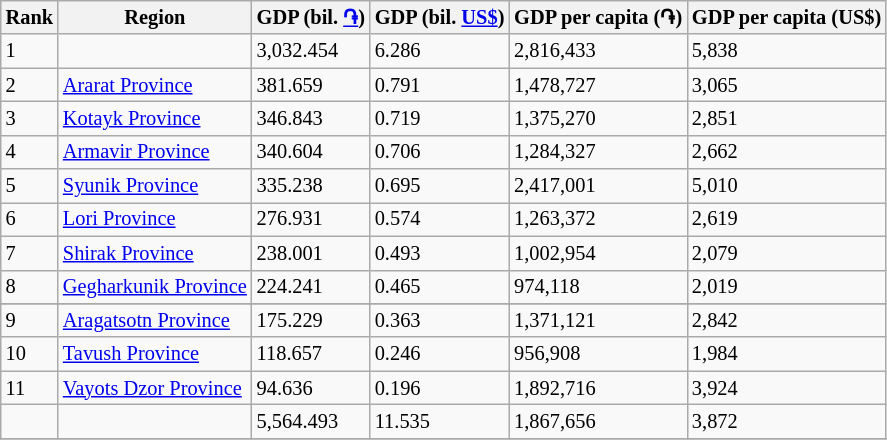<table class="wikitable sortable" style="font-size:85%;">
<tr>
<th>Rank</th>
<th>Region</th>
<th>GDP (bil. <a href='#'>֏</a>)</th>
<th>GDP (bil. <a href='#'>US$</a>)</th>
<th>GDP per capita (֏)</th>
<th>GDP per capita (US$)</th>
</tr>
<tr>
<td>1</td>
<td></td>
<td>3,032.454</td>
<td>6.286</td>
<td>2,816,433</td>
<td>5,838</td>
</tr>
<tr>
<td>2</td>
<td><a href='#'>Ararat Province</a></td>
<td>381.659</td>
<td>0.791</td>
<td>1,478,727</td>
<td>3,065</td>
</tr>
<tr>
<td>3</td>
<td><a href='#'>Kotayk Province</a></td>
<td>346.843</td>
<td>0.719</td>
<td>1,375,270</td>
<td>2,851</td>
</tr>
<tr>
<td>4</td>
<td><a href='#'>Armavir Province</a></td>
<td>340.604</td>
<td>0.706</td>
<td>1,284,327</td>
<td>2,662</td>
</tr>
<tr>
<td>5</td>
<td><a href='#'>Syunik Province</a></td>
<td>335.238</td>
<td>0.695</td>
<td>2,417,001</td>
<td>5,010</td>
</tr>
<tr>
<td>6</td>
<td><a href='#'>Lori Province</a></td>
<td>276.931</td>
<td>0.574</td>
<td>1,263,372</td>
<td>2,619</td>
</tr>
<tr>
<td>7</td>
<td><a href='#'>Shirak Province</a></td>
<td>238.001</td>
<td>0.493</td>
<td>1,002,954</td>
<td>2,079</td>
</tr>
<tr>
<td>8</td>
<td><a href='#'>Gegharkunik Province</a></td>
<td>224.241</td>
<td>0.465</td>
<td>974,118</td>
<td>2,019</td>
</tr>
<tr>
</tr>
<tr>
<td>9</td>
<td><a href='#'>Aragatsotn Province</a></td>
<td>175.229</td>
<td>0.363</td>
<td>1,371,121</td>
<td>2,842</td>
</tr>
<tr>
<td>10</td>
<td><a href='#'>Tavush Province</a></td>
<td>118.657</td>
<td>0.246</td>
<td>956,908</td>
<td>1,984</td>
</tr>
<tr>
<td>11</td>
<td><a href='#'>Vayots Dzor Province</a></td>
<td>94.636</td>
<td>0.196</td>
<td>1,892,716</td>
<td>3,924</td>
</tr>
<tr>
<td></td>
<td><strong></strong></td>
<td>5,564.493</td>
<td>11.535</td>
<td>1,867,656</td>
<td>3,872</td>
</tr>
<tr>
</tr>
</table>
